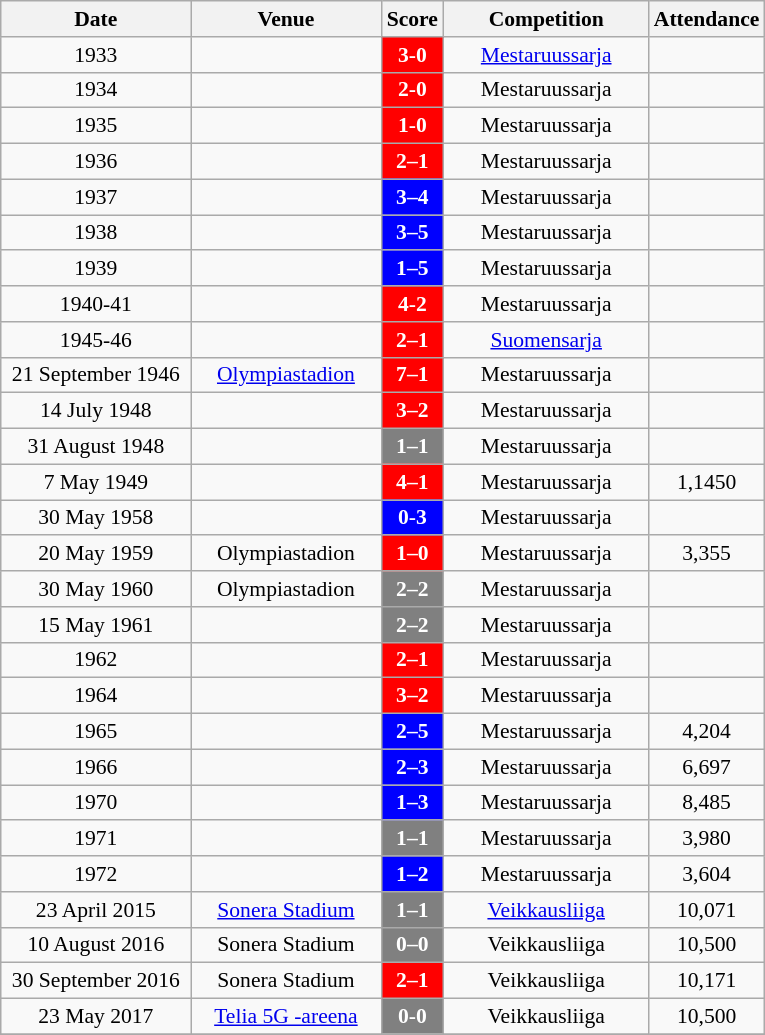<table class="wikitable" style="font-size:90%; text-align: center">
<tr>
<th width=120>Date</th>
<th width=120>Venue</th>
<th width=35>Score</th>
<th width=130>Competition</th>
<th width=55>Attendance</th>
</tr>
<tr>
<td>1933</td>
<td></td>
<td style="background:red; text-align:center;color:white"><strong>3-0</strong></td>
<td><a href='#'>Mestaruussarja</a></td>
<td style="text-align:center;"></td>
</tr>
<tr>
<td>1934</td>
<td></td>
<td style="background:red; text-align:center;color:white"><strong>2-0</strong></td>
<td>Mestaruussarja</td>
<td style="text-align:center;"></td>
</tr>
<tr>
<td>1935</td>
<td></td>
<td style="background:red; text-align:center;color:white"><strong>1-0</strong></td>
<td>Mestaruussarja</td>
<td style="text-align:center;"></td>
</tr>
<tr>
<td>1936</td>
<td></td>
<td style="background:red; text-align:center;color:white"><strong>2–1</strong></td>
<td>Mestaruussarja</td>
<td style="text-align:center;"></td>
</tr>
<tr>
<td>1937</td>
<td></td>
<td style="background:blue; text-align:center;color:white"><strong>3–4</strong></td>
<td>Mestaruussarja</td>
<td style="text-align:center;"></td>
</tr>
<tr>
<td>1938</td>
<td></td>
<td style="background:blue; text-align:center;color:white"><strong>3–5</strong></td>
<td>Mestaruussarja</td>
<td style="text-align:center;"></td>
</tr>
<tr>
<td>1939</td>
<td></td>
<td style="background:blue; text-align:center;color:white"><strong>1–5</strong></td>
<td>Mestaruussarja</td>
<td style="text-align:center;"></td>
</tr>
<tr>
<td>1940-41</td>
<td></td>
<td style="background:red; text-align:center;color:white"><strong>4-2</strong></td>
<td>Mestaruussarja</td>
<td style="text-align:center;"></td>
</tr>
<tr>
<td>1945-46</td>
<td></td>
<td style="background:red; text-align:center;color:white"><strong>2–1</strong></td>
<td><a href='#'>Suomensarja</a></td>
<td style="text-align:center;"></td>
</tr>
<tr>
<td>21 September 1946</td>
<td><a href='#'>Olympiastadion</a></td>
<td style="background:red; text-align:center;color:white"><strong>7–1</strong></td>
<td>Mestaruussarja</td>
<td style="text-align:center;"></td>
</tr>
<tr>
<td>14 July 1948</td>
<td></td>
<td style="background:red; text-align:center;color:white"><strong>3–2</strong></td>
<td>Mestaruussarja</td>
<td style="text-align:center;"></td>
</tr>
<tr>
<td>31 August 1948</td>
<td></td>
<td style="background:gray; text-align:center;color:white"><strong>1–1</strong></td>
<td>Mestaruussarja</td>
<td style="text-align:center;"></td>
</tr>
<tr>
<td>7 May 1949</td>
<td></td>
<td style="background:red; text-align:center;color:white"><strong>4–1</strong></td>
<td>Mestaruussarja</td>
<td style="text-align:center;">1,1450</td>
</tr>
<tr>
<td>30 May 1958</td>
<td></td>
<td style="background:blue; text-align:center;color:white"><strong>0-3</strong></td>
<td>Mestaruussarja</td>
<td style="text-align:center;"></td>
</tr>
<tr>
<td>20 May 1959</td>
<td>Olympiastadion</td>
<td style="background:red; text-align:center;color:white"><strong>1–0</strong></td>
<td>Mestaruussarja</td>
<td style="text-align:center;">3,355</td>
</tr>
<tr>
<td>30 May 1960</td>
<td>Olympiastadion</td>
<td style="background:gray; text-align:center;color:white"><strong>2–2</strong></td>
<td>Mestaruussarja</td>
<td style="text-align:center;"></td>
</tr>
<tr>
<td>15 May 1961</td>
<td></td>
<td style="background:gray; text-align:center;color:white"><strong>2–2</strong></td>
<td>Mestaruussarja</td>
<td style="text-align:center;"></td>
</tr>
<tr>
<td>1962</td>
<td></td>
<td style="background:red; text-align:center;color:white"><strong>2–1</strong></td>
<td>Mestaruussarja</td>
<td style="text-align:center;"></td>
</tr>
<tr>
<td>1964</td>
<td></td>
<td style="background:red; text-align:center;color:white"><strong>3–2</strong></td>
<td>Mestaruussarja</td>
<td style="text-align:center;"></td>
</tr>
<tr>
<td>1965</td>
<td></td>
<td style="background:blue; text-align:center;color:white"><strong>2–5</strong></td>
<td>Mestaruussarja</td>
<td style="text-align:center;">4,204</td>
</tr>
<tr>
<td>1966</td>
<td></td>
<td style="background:blue; text-align:center;color:white"><strong>2–3</strong></td>
<td>Mestaruussarja</td>
<td style="text-align:center;">6,697</td>
</tr>
<tr>
<td>1970</td>
<td></td>
<td style="background:blue; text-align:center;color:white"><strong>1–3</strong></td>
<td>Mestaruussarja</td>
<td style="text-align:center;">8,485</td>
</tr>
<tr>
<td>1971</td>
<td></td>
<td style="background:gray; text-align:center;color:white"><strong>1–1</strong></td>
<td>Mestaruussarja</td>
<td style="text-align:center;">3,980</td>
</tr>
<tr>
<td>1972</td>
<td></td>
<td style="background:blue; text-align:center;color:white"><strong>1–2</strong></td>
<td>Mestaruussarja</td>
<td style="text-align:center;">3,604</td>
</tr>
<tr>
<td>23 April 2015</td>
<td><a href='#'>Sonera Stadium</a></td>
<td style="background:gray; text-align:center;color:white"><strong>1–1</strong></td>
<td><a href='#'>Veikkausliiga</a></td>
<td style="text-align:center;">10,071</td>
</tr>
<tr>
<td>10 August 2016</td>
<td>Sonera Stadium</td>
<td style="background:gray; text-align:center;color:white"><strong>0–0</strong></td>
<td>Veikkausliiga</td>
<td style="text-align:center;">10,500</td>
</tr>
<tr>
<td>30 September 2016</td>
<td>Sonera Stadium</td>
<td style="background:red; text-align:center;color:white"><strong>2–1</strong></td>
<td>Veikkausliiga</td>
<td style="text-align:center;">10,171</td>
</tr>
<tr>
<td>23 May 2017</td>
<td><a href='#'>Telia 5G -areena</a></td>
<td style="background:gray; text-align:center;color:white"><strong>0-0</strong></td>
<td>Veikkausliiga</td>
<td style="text-align:center;">10,500</td>
</tr>
<tr>
</tr>
</table>
